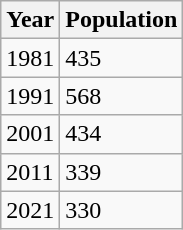<table class=wikitable>
<tr>
<th>Year</th>
<th>Population</th>
</tr>
<tr>
<td>1981</td>
<td>435</td>
</tr>
<tr>
<td>1991</td>
<td>568</td>
</tr>
<tr>
<td>2001</td>
<td>434</td>
</tr>
<tr>
<td>2011</td>
<td>339</td>
</tr>
<tr>
<td>2021</td>
<td>330</td>
</tr>
</table>
